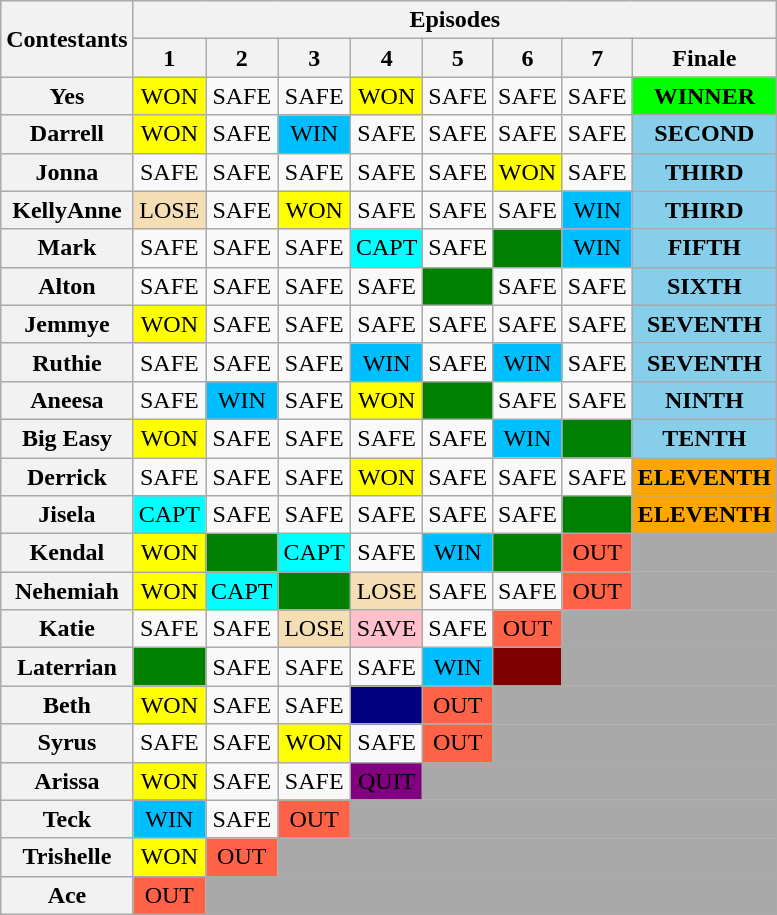<table class="wikitable" style="text-align:center">
<tr>
<th rowspan=2>Contestants</th>
<th colspan="8">Episodes</th>
</tr>
<tr>
<th>1</th>
<th>2</th>
<th>3</th>
<th>4</th>
<th>5</th>
<th>6</th>
<th>7</th>
<th>Finale</th>
</tr>
<tr>
<th>Yes</th>
<td style="background:yellow">WON</td>
<td>SAFE</td>
<td>SAFE</td>
<td style="background:yellow">WON</td>
<td>SAFE</td>
<td>SAFE</td>
<td>SAFE</td>
<td bgcolor="lime"><strong>WINNER</strong></td>
</tr>
<tr>
<th>Darrell</th>
<td style="background:yellow">WON</td>
<td>SAFE</td>
<td style="background:deepskyblue">WIN</td>
<td>SAFE</td>
<td>SAFE</td>
<td>SAFE</td>
<td>SAFE</td>
<td bgcolor="skyblue"><strong>SECOND</strong></td>
</tr>
<tr>
<th>Jonna</th>
<td>SAFE</td>
<td>SAFE</td>
<td>SAFE</td>
<td>SAFE</td>
<td>SAFE</td>
<td style="background:yellow">WON</td>
<td>SAFE</td>
<td bgcolor="skyblue"><strong>THIRD</strong></td>
</tr>
<tr>
<th>KellyAnne</th>
<td style="background:wheat">LOSE</td>
<td>SAFE</td>
<td style="background:yellow">WON</td>
<td>SAFE</td>
<td>SAFE</td>
<td>SAFE</td>
<td style="background:deepskyblue">WIN</td>
<td bgcolor="skyblue"><strong>THIRD</strong></td>
</tr>
<tr>
<th>Mark</th>
<td>SAFE</td>
<td>SAFE</td>
<td>SAFE</td>
<td style="background:aqua">CAPT</td>
<td>SAFE</td>
<td style="background:green"></td>
<td style="background:deepskyblue">WIN</td>
<td bgcolor="skyblue"><strong>FIFTH</strong></td>
</tr>
<tr>
<th>Alton</th>
<td>SAFE</td>
<td>SAFE</td>
<td>SAFE</td>
<td>SAFE</td>
<td style="background:green"></td>
<td>SAFE</td>
<td>SAFE</td>
<td bgcolor="skyblue"><strong>SIXTH</strong></td>
</tr>
<tr>
<th>Jemmye</th>
<td style="background:yellow">WON</td>
<td>SAFE</td>
<td>SAFE</td>
<td>SAFE</td>
<td>SAFE</td>
<td>SAFE</td>
<td>SAFE</td>
<td bgcolor="skyblue"><strong>SEVENTH</strong></td>
</tr>
<tr>
<th>Ruthie</th>
<td>SAFE</td>
<td>SAFE</td>
<td>SAFE</td>
<td style="background:deepskyblue">WIN</td>
<td>SAFE</td>
<td style="background:deepskyblue">WIN</td>
<td>SAFE</td>
<td bgcolor="skyblue"><strong>SEVENTH</strong></td>
</tr>
<tr>
<th>Aneesa</th>
<td>SAFE</td>
<td style="background:deepskyblue">WIN</td>
<td>SAFE</td>
<td style="background:yellow">WON</td>
<td style="background:green"></td>
<td>SAFE</td>
<td>SAFE</td>
<td bgcolor="skyblue"><strong>NINTH</strong></td>
</tr>
<tr>
<th>Big Easy</th>
<td style="background:yellow">WON</td>
<td>SAFE</td>
<td>SAFE</td>
<td>SAFE</td>
<td>SAFE</td>
<td style="background:deepskyblue">WIN</td>
<td style="background:green"></td>
<td bgcolor="skyblue"><strong>TENTH</strong></td>
</tr>
<tr>
<th>Derrick</th>
<td>SAFE</td>
<td>SAFE</td>
<td>SAFE</td>
<td style="background:yellow">WON</td>
<td>SAFE</td>
<td>SAFE</td>
<td>SAFE</td>
<td style="background:orange"><strong>ELEVENTH</strong></td>
</tr>
<tr>
<th>Jisela</th>
<td style="background:aqua">CAPT</td>
<td>SAFE</td>
<td>SAFE</td>
<td>SAFE</td>
<td>SAFE</td>
<td>SAFE</td>
<td style="background:green"></td>
<td style="background:orange"><strong>ELEVENTH</strong></td>
</tr>
<tr>
<th>Kendal</th>
<td style="background:yellow">WON</td>
<td style="background:green"></td>
<td style="background:aqua">CAPT</td>
<td>SAFE</td>
<td style="background:deepskyblue">WIN</td>
<td style="background:green"></td>
<td style="background:tomato">OUT</td>
<td style="background:darkgray"></td>
</tr>
<tr>
<th>Nehemiah</th>
<td style="background:yellow">WON</td>
<td style="background:aqua">CAPT</td>
<td style="background:green"></td>
<td style="background:wheat">LOSE</td>
<td>SAFE</td>
<td>SAFE</td>
<td style="background:tomato">OUT</td>
<td style="background:darkgray"></td>
</tr>
<tr>
<th>Katie</th>
<td>SAFE</td>
<td>SAFE</td>
<td style="background:wheat">LOSE</td>
<td style="background:pink">SAVE</td>
<td>SAFE</td>
<td style="background:tomato">OUT</td>
<td colspan="2" style="background:darkgray"></td>
</tr>
<tr>
<th>Laterrian</th>
<td style="background:green"></td>
<td>SAFE</td>
<td>SAFE</td>
<td>SAFE</td>
<td style="background:deepskyblue">WIN</td>
<td style="background:maroon"></td>
<td colspan="2" style="background:darkgray"></td>
</tr>
<tr>
<th>Beth</th>
<td style="background:yellow">WON</td>
<td>SAFE</td>
<td>SAFE</td>
<td style="background:Navy"></td>
<td style="background:tomato">OUT</td>
<td colspan="3" style="background:darkgray"></td>
</tr>
<tr>
<th>Syrus</th>
<td>SAFE</td>
<td>SAFE</td>
<td style="background:yellow">WON</td>
<td>SAFE</td>
<td style="background:tomato">OUT</td>
<td colspan="3" style="background:darkgray"></td>
</tr>
<tr>
<th>Arissa</th>
<td style="background:yellow">WON</td>
<td>SAFE</td>
<td>SAFE</td>
<td style="background:purple"><span>QUIT</span></td>
<td colspan="4" style="background:darkgray"></td>
</tr>
<tr>
<th>Teck</th>
<td style="background:deepskyblue">WIN</td>
<td>SAFE</td>
<td style="background:tomato">OUT</td>
<td colspan="5" style="background:darkgray"></td>
</tr>
<tr>
<th>Trishelle</th>
<td style="background:yellow">WON</td>
<td style="background:tomato">OUT</td>
<td colspan="6" style="background:darkgray"></td>
</tr>
<tr>
<th>Ace</th>
<td style="background:tomato">OUT</td>
<td colspan="7" style="background:darkgray"></td>
</tr>
</table>
